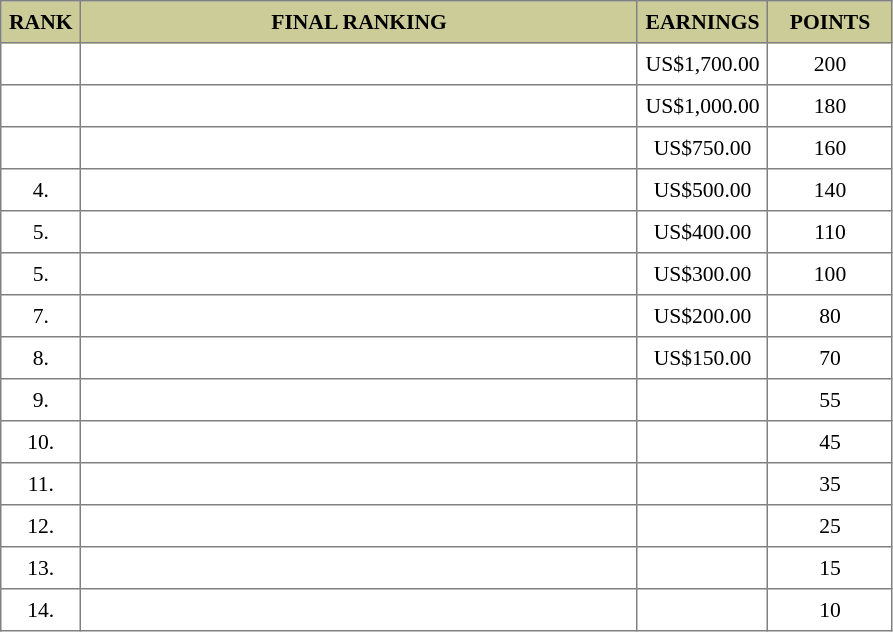<table border="1" cellspacing="2" cellpadding="5" style="border-collapse: collapse; font-size: 90%;">
<tr bgcolor="CCCC99">
<th>RANK</th>
<th style="width: 25em">FINAL RANKING</th>
<th style="width: 5em">EARNINGS</th>
<th style="width: 5em">POINTS</th>
</tr>
<tr>
<td align="center"></td>
<td></td>
<td align="center">US$1,700.00</td>
<td align="center">200</td>
</tr>
<tr>
<td align="center"></td>
<td></td>
<td align="center">US$1,000.00</td>
<td align="center">180</td>
</tr>
<tr>
<td align="center"></td>
<td></td>
<td align="center">US$750.00</td>
<td align="center">160</td>
</tr>
<tr>
<td align="center">4.</td>
<td></td>
<td align="center">US$500.00</td>
<td align="center">140</td>
</tr>
<tr>
<td align="center">5.</td>
<td></td>
<td align="center">US$400.00</td>
<td align="center">110</td>
</tr>
<tr>
<td align="center">5.</td>
<td></td>
<td align="center">US$300.00</td>
<td align="center">100</td>
</tr>
<tr>
<td align="center">7.</td>
<td></td>
<td align="center">US$200.00</td>
<td align="center">80</td>
</tr>
<tr>
<td align="center">8.</td>
<td></td>
<td align="center">US$150.00</td>
<td align="center">70</td>
</tr>
<tr>
<td align="center">9.</td>
<td></td>
<td align="center"></td>
<td align="center">55</td>
</tr>
<tr>
<td align="center">10.</td>
<td></td>
<td align="center"></td>
<td align="center">45</td>
</tr>
<tr>
<td align="center">11.</td>
<td></td>
<td align="center"></td>
<td align="center">35</td>
</tr>
<tr>
<td align="center">12.</td>
<td></td>
<td align="center"></td>
<td align="center">25</td>
</tr>
<tr>
<td align="center">13.</td>
<td></td>
<td align="center"></td>
<td align="center">15</td>
</tr>
<tr>
<td align="center">14.</td>
<td></td>
<td align="center"></td>
<td align="center">10</td>
</tr>
</table>
